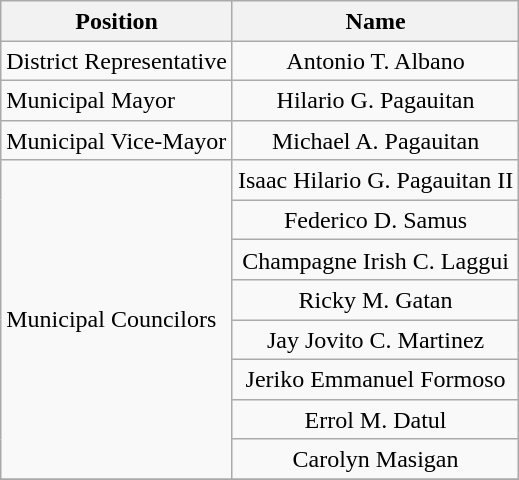<table class="wikitable" style="line-height:1.20em; font-size:100%;">
<tr>
<th>Position</th>
<th>Name</th>
</tr>
<tr>
<td>District Representative</td>
<td style="text-align:center;">Antonio T. Albano</td>
</tr>
<tr>
<td>Municipal Mayor</td>
<td style="text-align:center;">Hilario G. Pagauitan</td>
</tr>
<tr>
<td>Municipal Vice-Mayor</td>
<td style="text-align:center;">Michael A. Pagauitan</td>
</tr>
<tr>
<td rowspan=8>Municipal Councilors</td>
<td style="text-align:center;">Isaac Hilario G. Pagauitan II</td>
</tr>
<tr>
<td style="text-align:center;">Federico D. Samus</td>
</tr>
<tr>
<td style="text-align:center;">Champagne Irish C. Laggui</td>
</tr>
<tr>
<td style="text-align:center;">Ricky M. Gatan</td>
</tr>
<tr>
<td style="text-align:center;">Jay Jovito C. Martinez</td>
</tr>
<tr>
<td style="text-align:center;">Jeriko Emmanuel Formoso</td>
</tr>
<tr>
<td style="text-align:center;">Errol M. Datul</td>
</tr>
<tr>
<td style="text-align:center;">Carolyn Masigan</td>
</tr>
<tr>
</tr>
</table>
